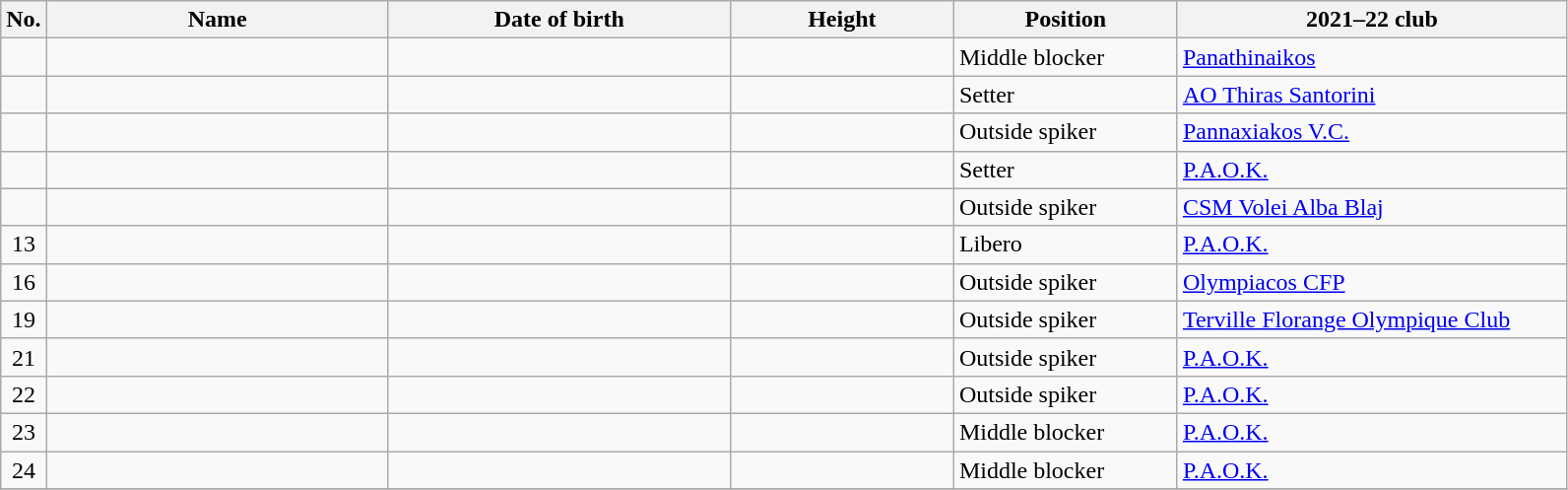<table class="wikitable sortable" style="font-size:100%; text-align:center;">
<tr>
<th>No.</th>
<th style="width:14em">Name</th>
<th style="width:14em">Date of birth</th>
<th style="width:9em">Height</th>
<th style="width:9em">Position</th>
<th style="width:16em">2021–22 club</th>
</tr>
<tr>
<td></td>
<td align=left></td>
<td align=right></td>
<td></td>
<td align=left>Middle blocker</td>
<td align=left> <a href='#'>Panathinaikos</a></td>
</tr>
<tr>
<td></td>
<td align=left></td>
<td align=right></td>
<td></td>
<td align=left>Setter</td>
<td align=left> <a href='#'>AO Thiras Santorini</a></td>
</tr>
<tr>
<td></td>
<td align=left></td>
<td align=right></td>
<td></td>
<td align=left>Outside spiker</td>
<td align=left> <a href='#'>Pannaxiakos V.C.</a></td>
</tr>
<tr>
<td></td>
<td align=left></td>
<td align=right></td>
<td></td>
<td align=left>Setter</td>
<td align=left> <a href='#'>P.A.O.K.</a></td>
</tr>
<tr>
<td></td>
<td align=left></td>
<td align=right></td>
<td></td>
<td align=left>Outside spiker</td>
<td align=left> <a href='#'>CSM Volei Alba Blaj</a></td>
</tr>
<tr>
<td>13</td>
<td align=left></td>
<td align=right></td>
<td></td>
<td align=left>Libero</td>
<td align=left> <a href='#'>P.A.O.K.</a></td>
</tr>
<tr>
<td>16</td>
<td align=left></td>
<td align=right></td>
<td></td>
<td align=left>Outside spiker</td>
<td align=left> <a href='#'>Olympiacos CFP</a></td>
</tr>
<tr>
<td>19</td>
<td align=left></td>
<td align=right></td>
<td></td>
<td align=left>Outside spiker</td>
<td align=left> <a href='#'>Terville Florange Olympique Club</a></td>
</tr>
<tr>
<td>21</td>
<td align=left></td>
<td align=right></td>
<td></td>
<td align=left>Outside spiker</td>
<td align=left> <a href='#'>P.A.O.K.</a></td>
</tr>
<tr>
<td>22</td>
<td align=left></td>
<td align=right></td>
<td></td>
<td align=left>Outside spiker</td>
<td align=left> <a href='#'>P.A.O.K.</a></td>
</tr>
<tr>
<td>23</td>
<td align=left></td>
<td align=right></td>
<td></td>
<td align=left>Middle blocker</td>
<td align=left> <a href='#'>P.A.O.K.</a></td>
</tr>
<tr>
<td>24</td>
<td align=left></td>
<td align=right></td>
<td></td>
<td align=left>Middle blocker</td>
<td align=left> <a href='#'>P.A.O.K.</a></td>
</tr>
<tr>
</tr>
</table>
